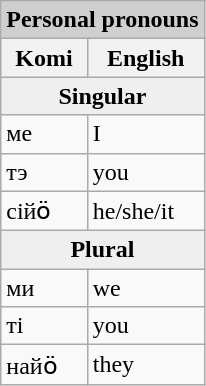<table class="wikitable">
<tr>
<th colspan="2" style="background:#cfcfcf;">Personal pronouns</th>
</tr>
<tr style="background:#dfdfdf;" |>
<th>Komi</th>
<th>English</th>
</tr>
<tr>
<th colspan="2"  style="background:#efefef;">Singular</th>
</tr>
<tr>
<td>ме</td>
<td>I</td>
</tr>
<tr>
<td>тэ</td>
<td>you</td>
</tr>
<tr>
<td>сійӧ</td>
<td>he/she/it</td>
</tr>
<tr>
<th colspan="2" style="background:#efefef;">Plural</th>
</tr>
<tr>
<td>ми</td>
<td>we</td>
</tr>
<tr>
<td>ті</td>
<td>you</td>
</tr>
<tr>
<td>найӧ</td>
<td>they</td>
</tr>
</table>
